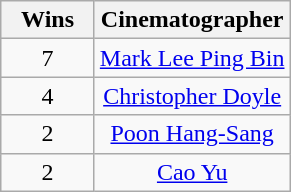<table class="wikitable" style="text-align:center;">
<tr>
<th scope="col" width="55">Wins</th>
<th>Cinematographer</th>
</tr>
<tr>
<td>7</td>
<td><a href='#'>Mark Lee Ping Bin</a></td>
</tr>
<tr>
<td>4</td>
<td><a href='#'>Christopher Doyle</a></td>
</tr>
<tr>
<td>2</td>
<td><a href='#'>Poon Hang-Sang</a></td>
</tr>
<tr>
<td>2</td>
<td><a href='#'>Cao Yu</a></td>
</tr>
</table>
